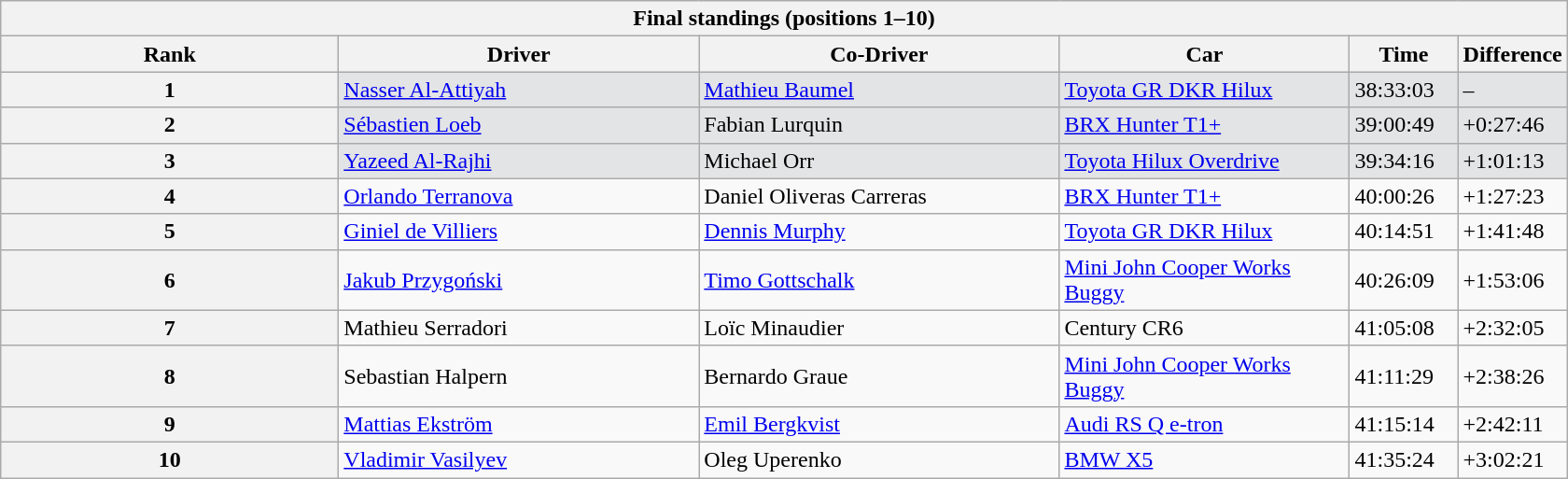<table class="wikitable" style="width:70em;margin-bottom:0;">
<tr>
<th colspan=6>Final standings (positions 1–10)</th>
</tr>
<tr>
<th>Rank</th>
<th style="width:250px;">Driver</th>
<th style="width:250px;">Co-Driver</th>
<th style="width:200px;">Car</th>
<th style="width:70px;">Time</th>
<th style="width:70px;">Difference</th>
</tr>
<tr style="background:#e3e4e5;">
<th>1</th>
<td> <a href='#'>Nasser Al-Attiyah</a></td>
<td> <a href='#'>Mathieu Baumel</a></td>
<td><a href='#'>Toyota GR DKR Hilux</a></td>
<td>38:33:03</td>
<td>–</td>
</tr>
<tr style="background:#e3e4e5;">
<th>2</th>
<td> <a href='#'>Sébastien Loeb</a></td>
<td> Fabian Lurquin</td>
<td><a href='#'>BRX Hunter T1+</a></td>
<td>39:00:49</td>
<td>+0:27:46</td>
</tr>
<tr style="background:#e3e4e5;">
<th>3</th>
<td> <a href='#'>Yazeed Al-Rajhi</a></td>
<td> Michael Orr</td>
<td><a href='#'>Toyota Hilux Overdrive</a></td>
<td>39:34:16</td>
<td>+1:01:13</td>
</tr>
<tr>
<th>4</th>
<td> <a href='#'>Orlando Terranova</a></td>
<td> Daniel Oliveras Carreras</td>
<td><a href='#'>BRX Hunter T1+</a></td>
<td>40:00:26</td>
<td>+1:27:23</td>
</tr>
<tr>
<th>5</th>
<td> <a href='#'>Giniel de Villiers</a></td>
<td> <a href='#'>Dennis Murphy</a></td>
<td><a href='#'>Toyota GR DKR Hilux</a></td>
<td>40:14:51</td>
<td>+1:41:48</td>
</tr>
<tr>
<th>6</th>
<td> <a href='#'>Jakub Przygoński</a></td>
<td> <a href='#'>Timo Gottschalk</a></td>
<td><a href='#'>Mini John Cooper Works Buggy</a></td>
<td>40:26:09</td>
<td>+1:53:06</td>
</tr>
<tr>
<th>7</th>
<td> Mathieu Serradori</td>
<td> Loïc Minaudier</td>
<td>Century CR6</td>
<td>41:05:08</td>
<td>+2:32:05</td>
</tr>
<tr>
<th>8</th>
<td> Sebastian Halpern</td>
<td> Bernardo Graue</td>
<td><a href='#'>Mini John Cooper Works Buggy</a></td>
<td>41:11:29</td>
<td>+2:38:26</td>
</tr>
<tr>
<th>9</th>
<td> <a href='#'>Mattias Ekström</a></td>
<td> <a href='#'>Emil Bergkvist</a></td>
<td><a href='#'>Audi RS Q e-tron</a></td>
<td>41:15:14</td>
<td>+2:42:11</td>
</tr>
<tr>
<th>10</th>
<td> <a href='#'>Vladimir Vasilyev</a></td>
<td> Oleg Uperenko</td>
<td><a href='#'>BMW X5</a></td>
<td>41:35:24</td>
<td>+3:02:21</td>
</tr>
</table>
